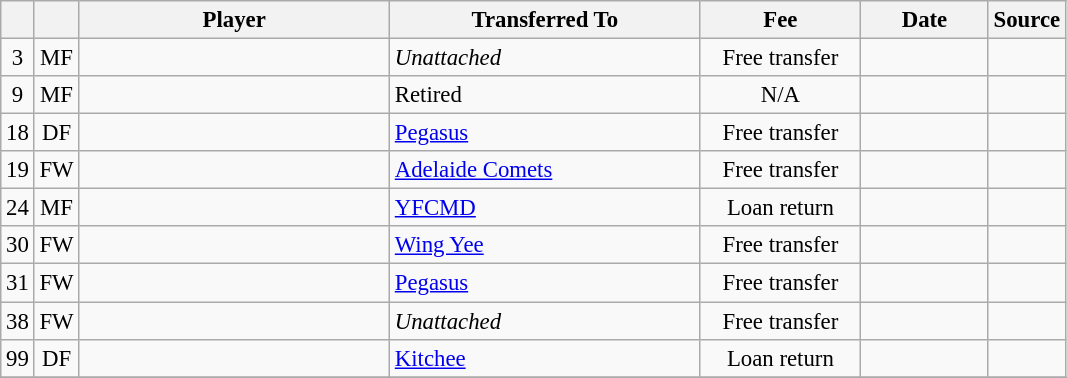<table class="wikitable plainrowheaders sortable" style="font-size:95%">
<tr>
<th></th>
<th></th>
<th scope="col" style="width:200px;"><strong>Player</strong></th>
<th scope="col" style="width:200px;"><strong>Transferred To</strong></th>
<th scope="col" style="width:100px;"><strong>Fee</strong></th>
<th scope="col" style="width:78px;"><strong>Date</strong></th>
<th><strong>Source</strong></th>
</tr>
<tr>
<td align=center>3</td>
<td align=center>MF</td>
<td></td>
<td> <em>Unattached</em></td>
<td align=center>Free transfer</td>
<td align=center></td>
<td></td>
</tr>
<tr>
<td align=center>9</td>
<td align=center>MF</td>
<td></td>
<td> Retired</td>
<td align=center>N/A</td>
<td align=center></td>
<td></td>
</tr>
<tr>
<td align=center>18</td>
<td align=center>DF</td>
<td></td>
<td> <a href='#'>Pegasus</a></td>
<td align=center>Free transfer</td>
<td align=center></td>
<td></td>
</tr>
<tr>
<td align=center>19</td>
<td align=center>FW</td>
<td></td>
<td> <a href='#'>Adelaide Comets</a></td>
<td align=center>Free transfer</td>
<td align=center></td>
<td></td>
</tr>
<tr>
<td align=center>24</td>
<td align=center>MF</td>
<td></td>
<td> <a href='#'>YFCMD</a></td>
<td align=center>Loan return</td>
<td align=center></td>
<td></td>
</tr>
<tr>
<td align=center>30</td>
<td align=center>FW</td>
<td></td>
<td> <a href='#'>Wing Yee</a></td>
<td align=center>Free transfer</td>
<td align=center></td>
<td></td>
</tr>
<tr>
<td align=center>31</td>
<td align=center>FW</td>
<td></td>
<td> <a href='#'>Pegasus</a></td>
<td align=center>Free transfer</td>
<td align=center></td>
<td></td>
</tr>
<tr>
<td align=center>38</td>
<td align=center>FW</td>
<td></td>
<td> <em>Unattached</em></td>
<td align=center>Free transfer</td>
<td align=center></td>
<td></td>
</tr>
<tr>
<td align=center>99</td>
<td align=center>DF</td>
<td></td>
<td> <a href='#'>Kitchee</a></td>
<td align=center>Loan return</td>
<td align=center></td>
<td></td>
</tr>
<tr>
</tr>
</table>
